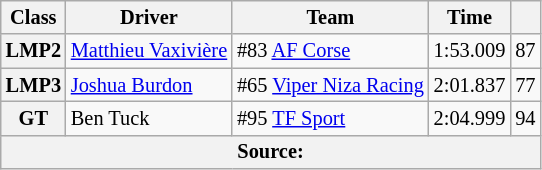<table class="wikitable" style="font-size:85%;">
<tr>
<th>Class</th>
<th>Driver</th>
<th>Team</th>
<th>Time</th>
<th></th>
</tr>
<tr>
<th>LMP2</th>
<td> <a href='#'>Matthieu Vaxivière</a></td>
<td> #83 <a href='#'>AF Corse</a></td>
<td>1:53.009</td>
<td align="center">87</td>
</tr>
<tr>
<th>LMP3</th>
<td> <a href='#'>Joshua Burdon</a></td>
<td> #65 <a href='#'>Viper Niza Racing</a></td>
<td>2:01.837</td>
<td align="center">77</td>
</tr>
<tr>
<th>GT</th>
<td> Ben Tuck</td>
<td> #95 <a href='#'>TF Sport</a></td>
<td>2:04.999</td>
<td align="center">94</td>
</tr>
<tr>
<th colspan="5">Source:</th>
</tr>
</table>
